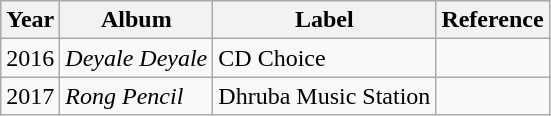<table class="wikitable">
<tr>
<th>Year</th>
<th>Album</th>
<th>Label</th>
<th>Reference</th>
</tr>
<tr>
<td>2016</td>
<td><em>Deyale Deyale</em></td>
<td>CD Choice</td>
<td></td>
</tr>
<tr>
<td>2017</td>
<td><em>Rong Pencil</em></td>
<td>Dhruba Music Station</td>
<td></td>
</tr>
</table>
